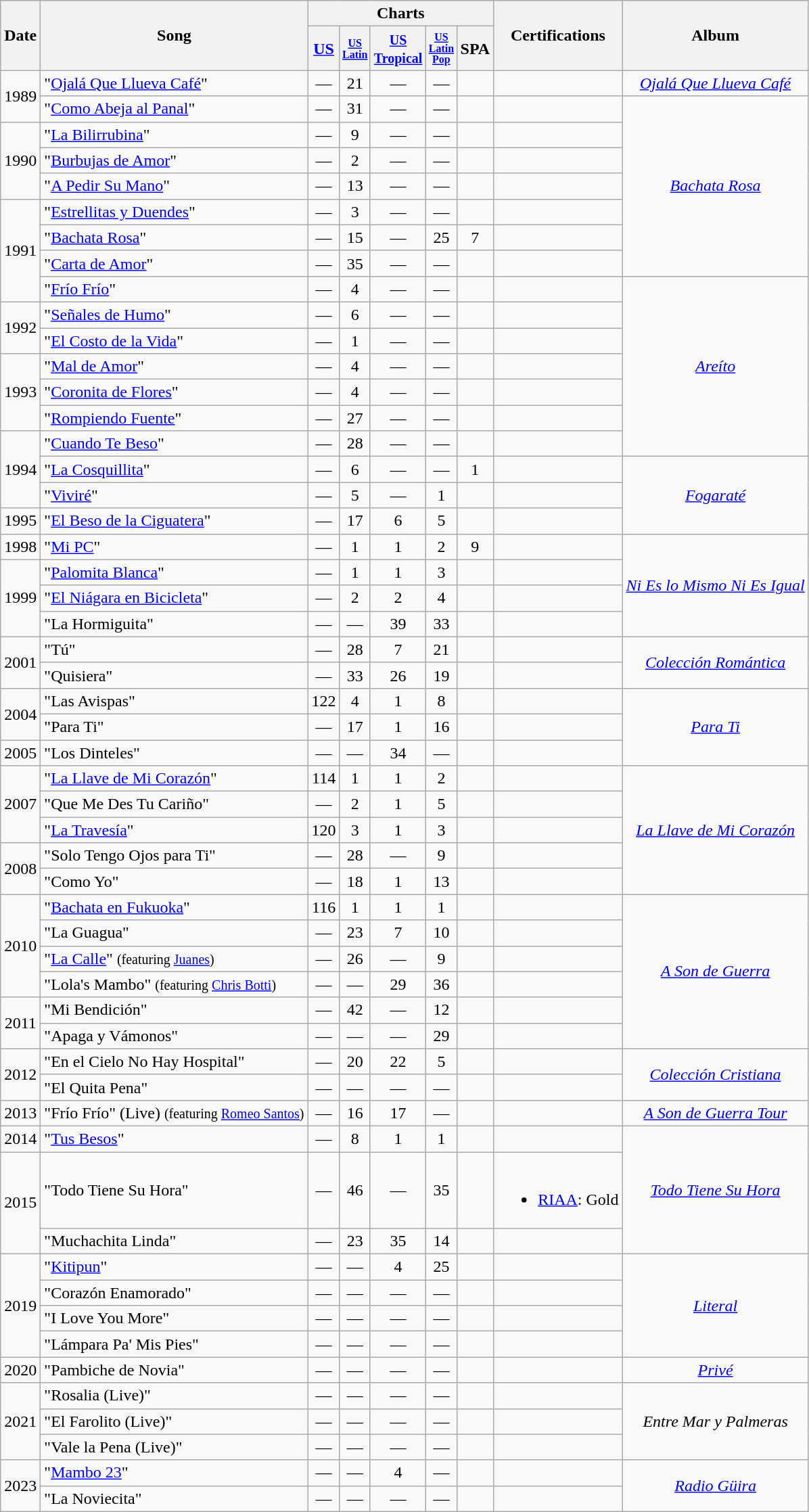<table class="wikitable" style="text-align:center;">
<tr>
<th rowspan="2">Date</th>
<th rowspan="2">Song</th>
<th colspan="5">Charts</th>
<th rowspan="2">Certifications</th>
<th rowspan="2">Album</th>
</tr>
<tr>
<th><a href='#'>US</a><br></th>
<th style="font-size:8pt"><a href='#'>US<br>Latin</a></th>
<th><a href='#'><small>US<br>Tropical</small></a><br></th>
<th style="font-size:8pt"><a href='#'>US<br>Latin <br>Pop</a></th>
<th>SPA</th>
</tr>
<tr>
<td rowspan="2">1989</td>
<td align="left">"<a href='#'>Ojalá Que Llueva Café</a>"</td>
<td>—</td>
<td>21</td>
<td>—</td>
<td>—</td>
<td></td>
<td></td>
<td><em><a href='#'>Ojalá Que Llueva Café</a></em></td>
</tr>
<tr>
<td align="left">"<a href='#'>Como Abeja al Panal</a>"</td>
<td>—</td>
<td>31</td>
<td>—</td>
<td>—</td>
<td></td>
<td></td>
<td rowspan="7"><em><a href='#'>Bachata Rosa</a></em></td>
</tr>
<tr>
<td rowspan="3">1990</td>
<td align="left">"<a href='#'>La Bilirrubina</a>"</td>
<td>—</td>
<td>9</td>
<td>—</td>
<td>—</td>
<td></td>
<td></td>
</tr>
<tr --->
<td align="left">"<a href='#'>Burbujas de Amor</a>"</td>
<td>—</td>
<td>2</td>
<td>—</td>
<td>—</td>
<td></td>
<td></td>
</tr>
<tr --->
<td align="left">"<a href='#'>A Pedir Su Mano</a>"</td>
<td>—</td>
<td>13</td>
<td>—</td>
<td>—</td>
<td></td>
<td></td>
</tr>
<tr --->
<td rowspan="4">1991</td>
<td align="left">"<a href='#'>Estrellitas y Duendes</a>"</td>
<td>—</td>
<td>3</td>
<td>—</td>
<td>—</td>
<td></td>
<td></td>
</tr>
<tr --->
<td align="left">"<a href='#'>Bachata Rosa</a>"</td>
<td>—</td>
<td>15</td>
<td>—</td>
<td>25</td>
<td>7</td>
<td></td>
</tr>
<tr --->
<td align="left">"<a href='#'>Carta de Amor</a>"</td>
<td>—</td>
<td>35</td>
<td>—</td>
<td>—</td>
<td></td>
<td></td>
</tr>
<tr --->
<td align="left">"<a href='#'>Frío Frío</a>"</td>
<td>—</td>
<td>4</td>
<td>—</td>
<td>—</td>
<td></td>
<td></td>
<td rowspan="7"><em><a href='#'>Areíto</a></em></td>
</tr>
<tr --->
<td rowspan="2">1992</td>
<td align="left">"<a href='#'>Señales de Humo</a>"</td>
<td>—</td>
<td>6</td>
<td>—</td>
<td>—</td>
<td></td>
<td></td>
</tr>
<tr --->
<td align="left">"<a href='#'>El Costo de la Vida</a>"</td>
<td>—</td>
<td>1</td>
<td>—</td>
<td>—</td>
<td></td>
<td></td>
</tr>
<tr --->
<td rowspan="3">1993</td>
<td align="left">"<a href='#'>Mal de Amor</a>"</td>
<td>—</td>
<td>4</td>
<td>—</td>
<td>—</td>
<td></td>
<td></td>
</tr>
<tr --->
<td align="left">"<a href='#'>Coronita de Flores</a>"</td>
<td>—</td>
<td>4</td>
<td>—</td>
<td>—</td>
<td></td>
<td></td>
</tr>
<tr --->
<td align="left">"<a href='#'>Rompiendo Fuente</a>"</td>
<td>—</td>
<td>27</td>
<td>—</td>
<td>—</td>
<td></td>
<td></td>
</tr>
<tr --->
<td rowspan="3">1994</td>
<td align="left">"<a href='#'>Cuando Te Beso</a>"</td>
<td>—</td>
<td>28</td>
<td>—</td>
<td>—</td>
<td></td>
<td></td>
</tr>
<tr --->
<td align="left">"<a href='#'>La Cosquillita</a>"</td>
<td>—</td>
<td>6</td>
<td>—</td>
<td>—</td>
<td>1</td>
<td></td>
<td rowspan="3"><em><a href='#'>Fogaraté</a></em></td>
</tr>
<tr --->
<td align="left">"<a href='#'>Viviré</a>"</td>
<td>—</td>
<td>5</td>
<td>—</td>
<td>1</td>
<td></td>
<td></td>
</tr>
<tr --->
<td>1995</td>
<td align="left">"<a href='#'>El Beso de la Ciguatera</a>"</td>
<td>—</td>
<td>17</td>
<td>6</td>
<td>5</td>
<td></td>
<td></td>
</tr>
<tr --->
<td>1998</td>
<td align="left">"<a href='#'>Mi PC</a>"</td>
<td>—</td>
<td>1</td>
<td>1</td>
<td>2</td>
<td>9</td>
<td></td>
<td rowspan="4"><em><a href='#'>Ni Es lo Mismo Ni Es Igual</a></em></td>
</tr>
<tr --->
<td rowspan="3">1999</td>
<td align="left">"<a href='#'>Palomita Blanca</a>"</td>
<td>—</td>
<td>1</td>
<td>1</td>
<td>3</td>
<td></td>
<td></td>
</tr>
<tr --->
<td align="left">"<a href='#'>El Niágara en Bicicleta</a>"</td>
<td>—</td>
<td>2</td>
<td>2</td>
<td>4</td>
<td></td>
<td></td>
</tr>
<tr --->
<td align="left">"La Hormiguita"</td>
<td>—</td>
<td>—</td>
<td>39</td>
<td>33</td>
<td></td>
<td></td>
</tr>
<tr --->
<td rowspan="2">2001</td>
<td align="left">"Tú"</td>
<td>—</td>
<td>28</td>
<td>7</td>
<td>21</td>
<td></td>
<td></td>
<td rowspan="2"><em><a href='#'>Colección Romántica</a></em></td>
</tr>
<tr --->
<td align="left">"Quisiera"</td>
<td>—</td>
<td>33</td>
<td>26</td>
<td>19</td>
<td></td>
<td></td>
</tr>
<tr --->
<td rowspan="2">2004</td>
<td align="left">"Las Avispas"</td>
<td>122</td>
<td>4</td>
<td>1</td>
<td>8</td>
<td></td>
<td></td>
<td rowspan="3"><em><a href='#'>Para Ti</a></em></td>
</tr>
<tr --->
<td align="left">"Para Ti"</td>
<td>—</td>
<td>17</td>
<td>1</td>
<td>16</td>
<td></td>
<td></td>
</tr>
<tr --->
<td>2005</td>
<td align="left">"Los Dinteles"</td>
<td>—</td>
<td>—</td>
<td>34</td>
<td>—</td>
<td></td>
<td></td>
</tr>
<tr --->
<td rowspan="3">2007</td>
<td align="left">"<a href='#'>La Llave de Mi Corazón</a>"</td>
<td>114</td>
<td>1</td>
<td>1</td>
<td>2</td>
<td></td>
<td></td>
<td rowspan="5"><em><a href='#'>La Llave de Mi Corazón</a></em></td>
</tr>
<tr --->
<td align="left">"Que Me Des Tu Cariño"</td>
<td>—</td>
<td>2</td>
<td>1</td>
<td>5</td>
<td></td>
<td></td>
</tr>
<tr --->
<td align="left">"<a href='#'>La Travesía</a>"</td>
<td>120</td>
<td>3</td>
<td>1</td>
<td>3</td>
<td></td>
<td></td>
</tr>
<tr --->
<td rowspan="2">2008</td>
<td align="left">"Solo Tengo Ojos para Ti"</td>
<td>—</td>
<td>28</td>
<td>—</td>
<td>9</td>
<td></td>
<td></td>
</tr>
<tr --->
<td align="left">"Como Yo"</td>
<td>—</td>
<td>18</td>
<td>1</td>
<td>13</td>
<td></td>
<td></td>
</tr>
<tr --->
<td rowspan="4">2010</td>
<td align="left">"<a href='#'>Bachata en Fukuoka</a>"</td>
<td>116</td>
<td>1</td>
<td>1</td>
<td>1</td>
<td></td>
<td></td>
<td rowspan="6"><em><a href='#'>A Son de Guerra</a></em></td>
</tr>
<tr --->
<td align="left">"La Guagua"</td>
<td>—</td>
<td>23</td>
<td>7</td>
<td>10</td>
<td></td>
<td></td>
</tr>
<tr --->
<td align="left">"<a href='#'>La Calle</a>" <small>(featuring <a href='#'>Juanes</a>)</small></td>
<td>—</td>
<td>26</td>
<td>—</td>
<td>9</td>
<td></td>
<td></td>
</tr>
<tr --->
<td align="left">"Lola's Mambo" <small>(featuring <a href='#'>Chris Botti</a>)</small></td>
<td>—</td>
<td>—</td>
<td>29</td>
<td>36</td>
<td></td>
<td></td>
</tr>
<tr --->
<td rowspan="2">2011</td>
<td align="left">"Mi Bendición"</td>
<td>—</td>
<td>42</td>
<td>—</td>
<td>12</td>
<td></td>
<td></td>
</tr>
<tr --->
<td align="left">"Apaga y Vámonos"</td>
<td>—</td>
<td>—</td>
<td>—</td>
<td>29</td>
<td></td>
<td></td>
</tr>
<tr --->
<td rowspan="2">2012</td>
<td align="left">"En el Cielo No Hay Hospital"</td>
<td>—</td>
<td>20</td>
<td>22</td>
<td>5</td>
<td></td>
<td></td>
<td rowspan="2"><em><a href='#'>Colección Cristiana</a></em></td>
</tr>
<tr --->
<td align="left">"El Quita Pena"</td>
<td>—</td>
<td>—</td>
<td>—</td>
<td>—</td>
<td></td>
<td></td>
</tr>
<tr --->
<td>2013</td>
<td align="left">"Frío Frío" (Live) <small> (featuring <a href='#'>Romeo Santos</a>)</small></td>
<td>—</td>
<td>16</td>
<td>17</td>
<td>—</td>
<td></td>
<td></td>
<td rowspan="1"><em><a href='#'>A Son de Guerra Tour</a></em></td>
</tr>
<tr --->
<td>2014</td>
<td align="left">"<a href='#'>Tus Besos</a>"</td>
<td>—</td>
<td>8</td>
<td>1</td>
<td>1</td>
<td></td>
<td></td>
<td rowspan="3"><em><a href='#'>Todo Tiene Su Hora</a></em></td>
</tr>
<tr --->
<td rowspan="2">2015</td>
<td align="left">"Todo Tiene Su Hora"</td>
<td>—</td>
<td>46</td>
<td>—</td>
<td>35</td>
<td></td>
<td><br><ul><li><a href='#'>RIAA</a>: Gold</li></ul></td>
</tr>
<tr --->
<td align="left">"Muchachita Linda"</td>
<td>—</td>
<td>23</td>
<td>35</td>
<td>14</td>
<td></td>
<td></td>
</tr>
<tr --->
<td rowspan="4">2019</td>
<td align="left">"<a href='#'>Kitipun</a>"</td>
<td>—</td>
<td>—</td>
<td>4</td>
<td>25</td>
<td></td>
<td></td>
<td rowspan="4"><em><a href='#'>Literal</a></em></td>
</tr>
<tr --->
<td align="left">"Corazón Enamorado"</td>
<td>—</td>
<td>—</td>
<td>—</td>
<td>—</td>
<td></td>
<td></td>
</tr>
<tr --->
<td align="left">"I Love You More"</td>
<td>—</td>
<td>—</td>
<td>—</td>
<td>—</td>
<td></td>
<td></td>
</tr>
<tr --->
<td align="left">"Lámpara Pa' Mis Pies"</td>
<td>—</td>
<td>—</td>
<td>—</td>
<td>—</td>
<td></td>
<td></td>
</tr>
<tr>
<td>2020</td>
<td align="left">"Pambiche de Novia"</td>
<td>—</td>
<td>—</td>
<td>—</td>
<td>—</td>
<td></td>
<td></td>
<td><a href='#'><em>Privé</em></a></td>
</tr>
<tr>
<td rowspan="3">2021</td>
<td align="left">"Rosalia (Live)"</td>
<td>—</td>
<td>—</td>
<td>—</td>
<td>—</td>
<td></td>
<td></td>
<td rowspan="3"><em>Entre Mar y Palmeras</em></td>
</tr>
<tr>
<td align="left">"El Farolito (Live)"</td>
<td>—</td>
<td>—</td>
<td>—</td>
<td>—</td>
<td></td>
<td></td>
</tr>
<tr>
<td align="left">"Vale la Pena (Live)"</td>
<td>—</td>
<td>—</td>
<td>—</td>
<td>—</td>
<td></td>
<td></td>
</tr>
<tr>
<td rowspan="2">2023</td>
<td align="left">"<a href='#'>Mambo 23</a>"</td>
<td>—</td>
<td>—</td>
<td>4</td>
<td>—</td>
<td></td>
<td></td>
<td rowspan="2"><em><a href='#'>Radio Güira</a></em></td>
</tr>
<tr>
<td align="left">"La Noviecita"</td>
<td>—</td>
<td>—</td>
<td>—</td>
<td>—</td>
<td></td>
<td></td>
</tr>
</table>
